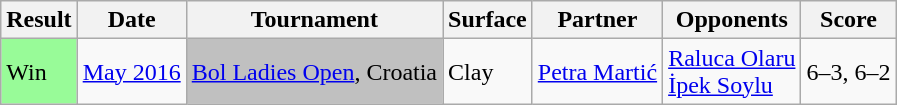<table class="sortable wikitable">
<tr>
<th>Result</th>
<th>Date</th>
<th>Tournament</th>
<th>Surface</th>
<th>Partner</th>
<th>Opponents</th>
<th class="unsortable">Score</th>
</tr>
<tr>
<td style="background:#98fb98;">Win</td>
<td><a href='#'>May 2016</a></td>
<td style="background:silver;"><a href='#'>Bol Ladies Open</a>, Croatia</td>
<td>Clay</td>
<td> <a href='#'>Petra Martić</a></td>
<td> <a href='#'>Raluca Olaru</a> <br>  <a href='#'>İpek Soylu</a></td>
<td>6–3, 6–2</td>
</tr>
</table>
